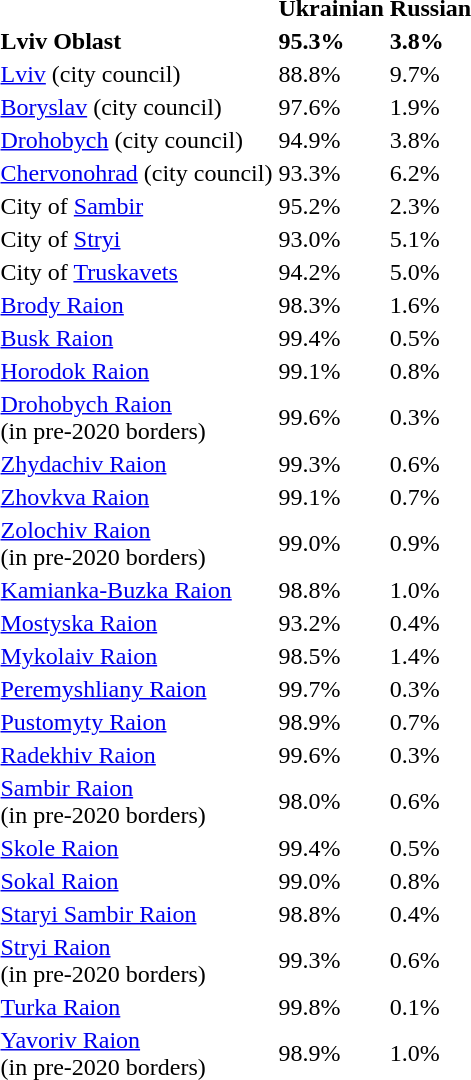<table class="standard sortable">
<tr>
<th></th>
<th>Ukrainian</th>
<th>Russian</th>
</tr>
<tr>
<td><strong>Lviv Oblast</strong></td>
<td><strong>95.3%</strong></td>
<td><strong>3.8%</strong></td>
</tr>
<tr>
<td><a href='#'>Lviv</a> (city council)</td>
<td>88.8%</td>
<td>9.7%</td>
</tr>
<tr>
<td><a href='#'>Boryslav</a> (city council)</td>
<td>97.6%</td>
<td>1.9%</td>
</tr>
<tr>
<td><a href='#'>Drohobych</a> (city council)</td>
<td>94.9%</td>
<td>3.8%</td>
</tr>
<tr>
<td><a href='#'>Chervonohrad</a> (city council)</td>
<td>93.3%</td>
<td>6.2%</td>
</tr>
<tr>
<td>City of <a href='#'>Sambir</a></td>
<td>95.2%</td>
<td>2.3%</td>
</tr>
<tr>
<td>City of <a href='#'>Stryi</a></td>
<td>93.0%</td>
<td>5.1%</td>
</tr>
<tr>
<td>City of <a href='#'>Truskavets</a></td>
<td>94.2%</td>
<td>5.0%</td>
</tr>
<tr>
<td><a href='#'>Brody Raion</a></td>
<td>98.3%</td>
<td>1.6%</td>
</tr>
<tr>
<td><a href='#'>Busk Raion</a></td>
<td>99.4%</td>
<td>0.5%</td>
</tr>
<tr>
<td><a href='#'>Horodok Raion</a></td>
<td>99.1%</td>
<td>0.8%</td>
</tr>
<tr>
<td><a href='#'>Drohobych Raion</a><br>(in pre-2020 borders)</td>
<td>99.6%</td>
<td>0.3%</td>
</tr>
<tr>
<td><a href='#'>Zhydachiv Raion</a></td>
<td>99.3%</td>
<td>0.6%</td>
</tr>
<tr>
<td><a href='#'>Zhovkva Raion</a></td>
<td>99.1%</td>
<td>0.7%</td>
</tr>
<tr>
<td><a href='#'>Zolochiv Raion</a><br>(in pre-2020 borders)</td>
<td>99.0%</td>
<td>0.9%</td>
</tr>
<tr>
<td><a href='#'>Kamianka-Buzka Raion</a></td>
<td>98.8%</td>
<td>1.0%</td>
</tr>
<tr>
<td><a href='#'>Mostyska Raion</a></td>
<td>93.2%</td>
<td>0.4%</td>
</tr>
<tr>
<td><a href='#'>Mykolaiv Raion</a></td>
<td>98.5%</td>
<td>1.4%</td>
</tr>
<tr>
<td><a href='#'>Peremyshliany Raion</a></td>
<td>99.7%</td>
<td>0.3%</td>
</tr>
<tr>
<td><a href='#'>Pustomyty Raion</a></td>
<td>98.9%</td>
<td>0.7%</td>
</tr>
<tr>
<td><a href='#'>Radekhiv Raion</a></td>
<td>99.6%</td>
<td>0.3%</td>
</tr>
<tr>
<td><a href='#'>Sambir Raion</a><br>(in pre-2020 borders)</td>
<td>98.0%</td>
<td>0.6%</td>
</tr>
<tr>
<td><a href='#'>Skole Raion</a></td>
<td>99.4%</td>
<td>0.5%</td>
</tr>
<tr>
<td><a href='#'>Sokal Raion</a></td>
<td>99.0%</td>
<td>0.8%</td>
</tr>
<tr>
<td><a href='#'>Staryi Sambir Raion</a></td>
<td>98.8%</td>
<td>0.4%</td>
</tr>
<tr>
<td><a href='#'>Stryi Raion</a><br>(in pre-2020 borders)</td>
<td>99.3%</td>
<td>0.6%</td>
</tr>
<tr>
<td><a href='#'>Turka Raion</a></td>
<td>99.8%</td>
<td>0.1%</td>
</tr>
<tr>
<td><a href='#'>Yavoriv Raion</a><br>(in pre-2020 borders)</td>
<td>98.9%</td>
<td>1.0%</td>
</tr>
</table>
